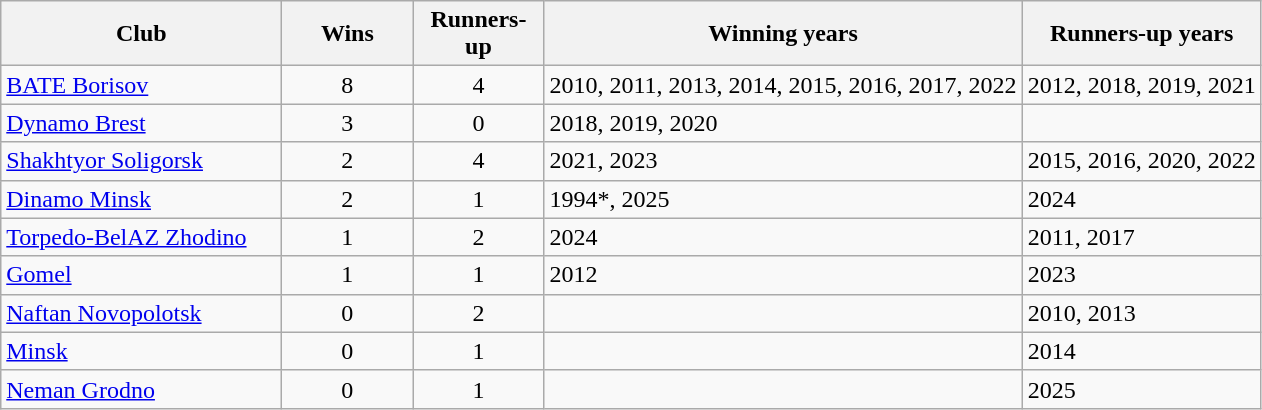<table class="wikitable">
<tr>
<th width=180>Club</th>
<th width=80>Wins</th>
<th width=80>Runners-up</th>
<th>Winning years</th>
<th>Runners-up years</th>
</tr>
<tr>
<td><a href='#'>BATE Borisov</a></td>
<td align=center>8</td>
<td align=center>4</td>
<td>2010, 2011, 2013, 2014, 2015, 2016, 2017, 2022</td>
<td>2012, 2018, 2019, 2021</td>
</tr>
<tr>
<td><a href='#'>Dynamo Brest</a></td>
<td align=center>3</td>
<td align=center>0</td>
<td>2018, 2019, 2020</td>
<td></td>
</tr>
<tr>
<td><a href='#'>Shakhtyor Soligorsk</a></td>
<td align=center>2</td>
<td align=center>4</td>
<td>2021, 2023</td>
<td>2015, 2016, 2020, 2022</td>
</tr>
<tr>
<td><a href='#'>Dinamo Minsk</a></td>
<td align=center>2</td>
<td align=center>1</td>
<td>1994*, 2025</td>
<td>2024</td>
</tr>
<tr>
<td><a href='#'>Torpedo-BelAZ Zhodino</a></td>
<td align=center>1</td>
<td align=center>2</td>
<td>2024</td>
<td>2011, 2017</td>
</tr>
<tr>
<td><a href='#'>Gomel</a></td>
<td align=center>1</td>
<td align=center>1</td>
<td>2012</td>
<td>2023</td>
</tr>
<tr>
<td><a href='#'>Naftan Novopolotsk</a></td>
<td align=center>0</td>
<td align=center>2</td>
<td></td>
<td>2010, 2013</td>
</tr>
<tr>
<td><a href='#'>Minsk</a></td>
<td align=center>0</td>
<td align=center>1</td>
<td></td>
<td>2014</td>
</tr>
<tr>
<td><a href='#'>Neman Grodno</a></td>
<td align=center>0</td>
<td align=center>1</td>
<td></td>
<td>2025</td>
</tr>
</table>
